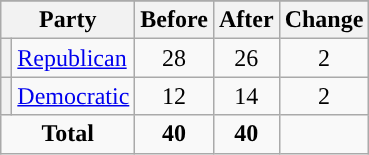<table class="wikitable" style="text-align:center;">
<tr>
</tr>
<tr>
<th colspan=2>Party</th>
<th>Before</th>
<th>After</th>
<th>Change</th>
</tr>
<tr>
<th style="background-color:"></th>
<td style="text-align:left;"><a href='#'>Republican</a></td>
<td>28</td>
<td>26</td>
<td> 2</td>
</tr>
<tr>
<th style="background-color:"></th>
<td style="text-align:left;"><a href='#'>Democratic</a></td>
<td>12</td>
<td>14</td>
<td> 2</td>
</tr>
<tr>
<td colspan=2><strong>Total</strong></td>
<td><strong>40</strong></td>
<td><strong>40</strong></td>
<td></td>
</tr>
</table>
